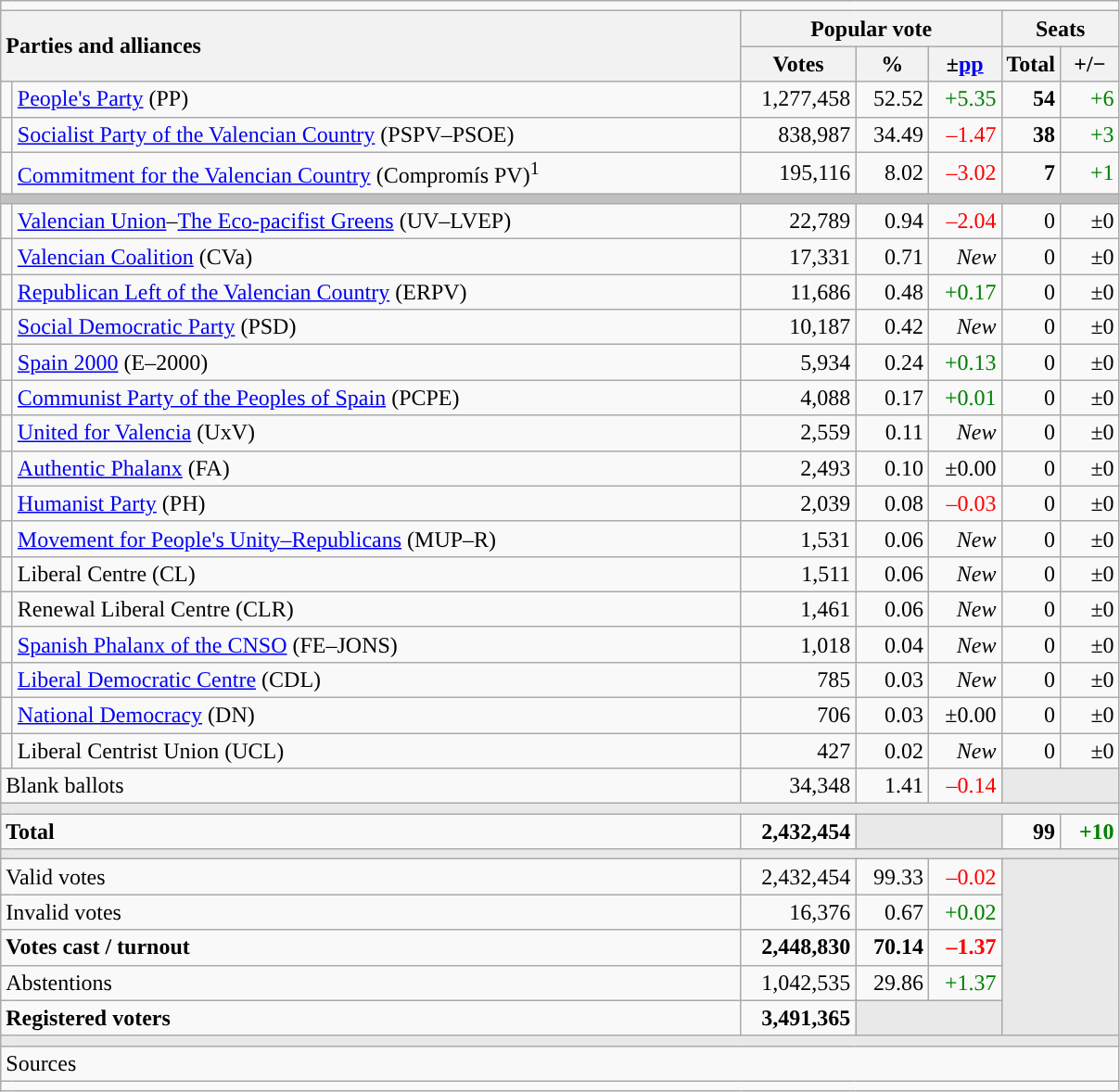<table class="wikitable" style="text-align:right;">
<tr>
<td colspan="7"></td>
</tr>
<tr>
<th style="text-align:left;" rowspan="2" colspan="2" width="525">Parties and alliances</th>
<th colspan="3">Popular vote</th>
<th colspan="2">Seats</th>
</tr>
<tr>
<th width="75">Votes</th>
<th width="45">%</th>
<th width="45">±<a href='#'>pp</a></th>
<th width="35">Total</th>
<th width="35">+/−</th>
</tr>
<tr>
<td width="1" style="color:inherit;background:"></td>
<td align="left"><a href='#'>People's Party</a> (PP)</td>
<td>1,277,458</td>
<td>52.52</td>
<td style="color:green;">+5.35</td>
<td><strong>54</strong></td>
<td style="color:green;">+6</td>
</tr>
<tr>
<td style="color:inherit;background:"></td>
<td align="left"><a href='#'>Socialist Party of the Valencian Country</a> (PSPV–PSOE)</td>
<td>838,987</td>
<td>34.49</td>
<td style="color:red;">–1.47</td>
<td><strong>38</strong></td>
<td style="color:green;">+3</td>
</tr>
<tr>
<td style="color:inherit;background:"></td>
<td align="left"><a href='#'>Commitment for the Valencian Country</a> (Compromís PV)<sup>1</sup></td>
<td>195,116</td>
<td>8.02</td>
<td style="color:red;">–3.02</td>
<td><strong>7</strong></td>
<td style="color:green;">+1</td>
</tr>
<tr>
<td colspan="7" bgcolor="#C0C0C0"></td>
</tr>
<tr>
<td style="color:inherit;background:"></td>
<td align="left"><a href='#'>Valencian Union</a>–<a href='#'>The Eco-pacifist Greens</a> (UV–LVEP)</td>
<td>22,789</td>
<td>0.94</td>
<td style="color:red;">–2.04</td>
<td>0</td>
<td>±0</td>
</tr>
<tr>
<td style="color:inherit;background:"></td>
<td align="left"><a href='#'>Valencian Coalition</a> (CVa)</td>
<td>17,331</td>
<td>0.71</td>
<td><em>New</em></td>
<td>0</td>
<td>±0</td>
</tr>
<tr>
<td style="color:inherit;background:"></td>
<td align="left"><a href='#'>Republican Left of the Valencian Country</a> (ERPV)</td>
<td>11,686</td>
<td>0.48</td>
<td style="color:green;">+0.17</td>
<td>0</td>
<td>±0</td>
</tr>
<tr>
<td style="color:inherit;background:"></td>
<td align="left"><a href='#'>Social Democratic Party</a> (PSD)</td>
<td>10,187</td>
<td>0.42</td>
<td><em>New</em></td>
<td>0</td>
<td>±0</td>
</tr>
<tr>
<td style="color:inherit;background:"></td>
<td align="left"><a href='#'>Spain 2000</a> (E–2000)</td>
<td>5,934</td>
<td>0.24</td>
<td style="color:green;">+0.13</td>
<td>0</td>
<td>±0</td>
</tr>
<tr>
<td style="color:inherit;background:"></td>
<td align="left"><a href='#'>Communist Party of the Peoples of Spain</a> (PCPE)</td>
<td>4,088</td>
<td>0.17</td>
<td style="color:green;">+0.01</td>
<td>0</td>
<td>±0</td>
</tr>
<tr>
<td style="color:inherit;background:"></td>
<td align="left"><a href='#'>United for Valencia</a> (UxV)</td>
<td>2,559</td>
<td>0.11</td>
<td><em>New</em></td>
<td>0</td>
<td>±0</td>
</tr>
<tr>
<td style="color:inherit;background:"></td>
<td align="left"><a href='#'>Authentic Phalanx</a> (FA)</td>
<td>2,493</td>
<td>0.10</td>
<td>±0.00</td>
<td>0</td>
<td>±0</td>
</tr>
<tr>
<td style="color:inherit;background:"></td>
<td align="left"><a href='#'>Humanist Party</a> (PH)</td>
<td>2,039</td>
<td>0.08</td>
<td style="color:red;">–0.03</td>
<td>0</td>
<td>±0</td>
</tr>
<tr>
<td style="color:inherit;background:"></td>
<td align="left"><a href='#'>Movement for People's Unity–Republicans</a> (MUP–R)</td>
<td>1,531</td>
<td>0.06</td>
<td><em>New</em></td>
<td>0</td>
<td>±0</td>
</tr>
<tr>
<td style="color:inherit;background:"></td>
<td align="left">Liberal Centre (CL)</td>
<td>1,511</td>
<td>0.06</td>
<td><em>New</em></td>
<td>0</td>
<td>±0</td>
</tr>
<tr>
<td style="color:inherit;background:"></td>
<td align="left">Renewal Liberal Centre (CLR)</td>
<td>1,461</td>
<td>0.06</td>
<td><em>New</em></td>
<td>0</td>
<td>±0</td>
</tr>
<tr>
<td style="color:inherit;background:"></td>
<td align="left"><a href='#'>Spanish Phalanx of the CNSO</a> (FE–JONS)</td>
<td>1,018</td>
<td>0.04</td>
<td><em>New</em></td>
<td>0</td>
<td>±0</td>
</tr>
<tr>
<td style="color:inherit;background:"></td>
<td align="left"><a href='#'>Liberal Democratic Centre</a> (CDL)</td>
<td>785</td>
<td>0.03</td>
<td><em>New</em></td>
<td>0</td>
<td>±0</td>
</tr>
<tr>
<td style="color:inherit;background:"></td>
<td align="left"><a href='#'>National Democracy</a> (DN)</td>
<td>706</td>
<td>0.03</td>
<td>±0.00</td>
<td>0</td>
<td>±0</td>
</tr>
<tr>
<td style="color:inherit;background:"></td>
<td align="left">Liberal Centrist Union (UCL)</td>
<td>427</td>
<td>0.02</td>
<td><em>New</em></td>
<td>0</td>
<td>±0</td>
</tr>
<tr>
<td align="left" colspan="2">Blank ballots</td>
<td>34,348</td>
<td>1.41</td>
<td style="color:red;">–0.14</td>
<td bgcolor="#E9E9E9" colspan="2"></td>
</tr>
<tr>
<td colspan="7" bgcolor="#E9E9E9"></td>
</tr>
<tr style="font-weight:bold;">
<td align="left" colspan="2">Total</td>
<td>2,432,454</td>
<td bgcolor="#E9E9E9" colspan="2"></td>
<td>99</td>
<td style="color:green;">+10</td>
</tr>
<tr>
<td colspan="7" bgcolor="#E9E9E9"></td>
</tr>
<tr>
<td align="left" colspan="2">Valid votes</td>
<td>2,432,454</td>
<td>99.33</td>
<td style="color:red;">–0.02</td>
<td bgcolor="#E9E9E9" colspan="2" rowspan="5"></td>
</tr>
<tr>
<td align="left" colspan="2">Invalid votes</td>
<td>16,376</td>
<td>0.67</td>
<td style="color:green;">+0.02</td>
</tr>
<tr style="font-weight:bold;">
<td align="left" colspan="2">Votes cast / turnout</td>
<td>2,448,830</td>
<td>70.14</td>
<td style="color:red;">–1.37</td>
</tr>
<tr>
<td align="left" colspan="2">Abstentions</td>
<td>1,042,535</td>
<td>29.86</td>
<td style="color:green;">+1.37</td>
</tr>
<tr style="font-weight:bold;">
<td align="left" colspan="2">Registered voters</td>
<td>3,491,365</td>
<td bgcolor="#E9E9E9" colspan="2"></td>
</tr>
<tr>
<td colspan="7" bgcolor="#E9E9E9"></td>
</tr>
<tr>
<td align="left" colspan="7">Sources</td>
</tr>
<tr>
<td colspan="7" style="text-align:left; max-width:790px;"></td>
</tr>
</table>
